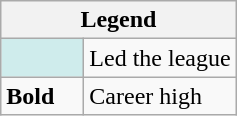<table class="wikitable mw-collapsible">
<tr>
<th colspan="2">Legend</th>
</tr>
<tr>
<td style="background:#cfecec; width:3em;"></td>
<td>Led the league</td>
</tr>
<tr>
<td><strong>Bold</strong></td>
<td>Career high</td>
</tr>
</table>
